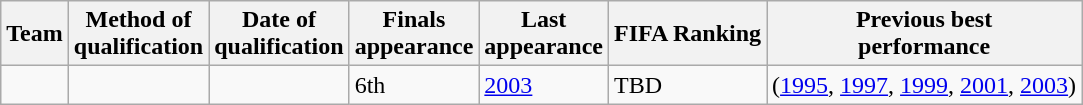<table class="wikitable sortable" style="text-align:left;">
<tr>
<th>Team</th>
<th>Method of<br>qualification</th>
<th>Date of<br>qualification</th>
<th data-sort-type="number">Finals<br>appearance</th>
<th>Last<br>appearance</th>
<th>FIFA Ranking</th>
<th>Previous best<br>performance</th>
</tr>
<tr>
<td></td>
<td></td>
<td></td>
<td>6th</td>
<td><a href='#'>2003</a></td>
<td>TBD</td>
<td> (<a href='#'>1995</a>, <a href='#'>1997</a>, <a href='#'>1999</a>, <a href='#'>2001</a>, <a href='#'>2003</a>)</td>
</tr>
</table>
